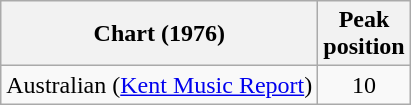<table class="wikitable">
<tr>
<th>Chart (1976)</th>
<th>Peak<br>position</th>
</tr>
<tr>
<td>Australian (<a href='#'>Kent Music Report</a>)</td>
<td align="center">10</td>
</tr>
</table>
